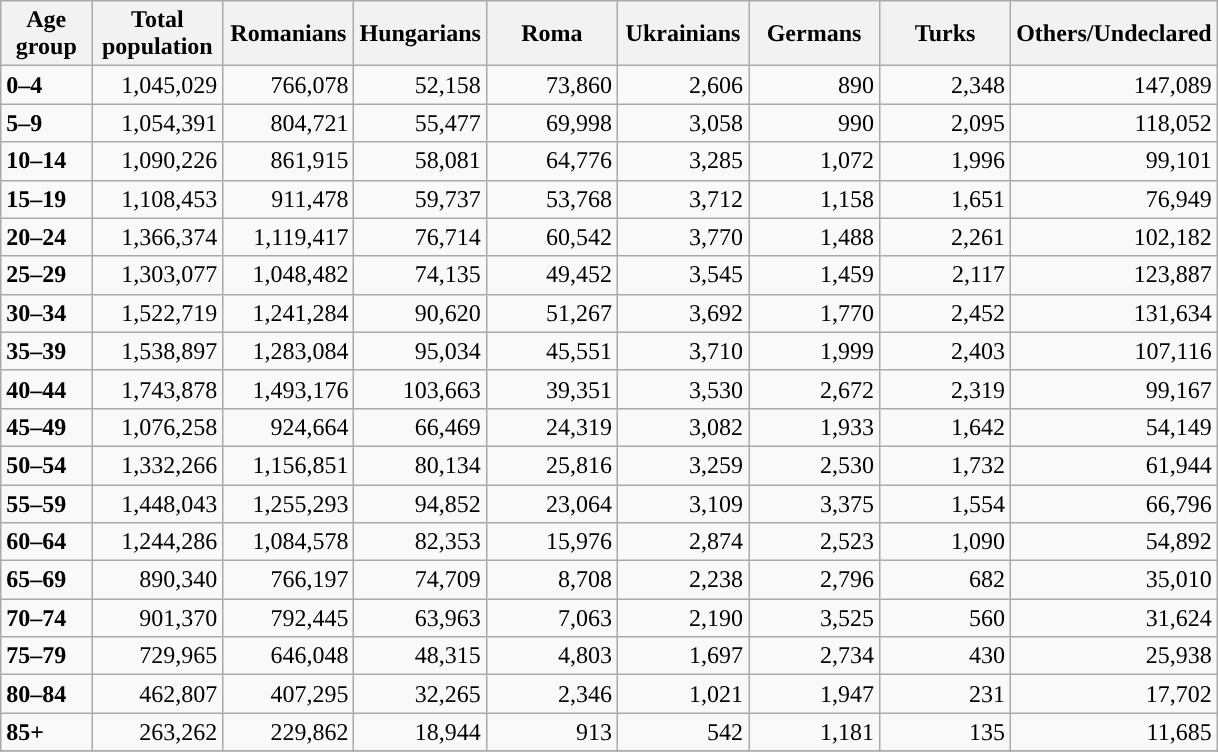<table class="wikitable">
<tr>
<th style="width:40pt;">Age group</th>
<th style="width:60pt;">Total population</th>
<th style="width:60pt;">Romanians</th>
<th style="width:60pt;">Hungarians</th>
<th style="width:60pt;">Roma</th>
<th style="width:60pt;">Ukrainians</th>
<th style="width:60pt;">Germans</th>
<th style="width:60pt;">Turks</th>
<th style="width:60pt;">Others/Undeclared</th>
</tr>
<tr>
<td><strong>0–4</strong></td>
<td style="text-align:right;">1,045,029</td>
<td style="text-align:right;">766,078</td>
<td style="text-align:right;">52,158</td>
<td style="text-align:right;">73,860</td>
<td style="text-align:right;">2,606</td>
<td style="text-align:right;">890</td>
<td style="text-align:right;">2,348</td>
<td style="text-align:right;">147,089</td>
</tr>
<tr>
<td><strong>5–9</strong></td>
<td style="text-align:right;">1,054,391</td>
<td style="text-align:right;">804,721</td>
<td style="text-align:right;">55,477</td>
<td style="text-align:right;">69,998</td>
<td style="text-align:right;">3,058</td>
<td style="text-align:right;">990</td>
<td style="text-align:right;">2,095</td>
<td style="text-align:right;">118,052</td>
</tr>
<tr>
<td><strong>10–14</strong></td>
<td style="text-align:right;">1,090,226</td>
<td style="text-align:right;">861,915</td>
<td style="text-align:right;">58,081</td>
<td style="text-align:right;">64,776</td>
<td style="text-align:right;">3,285</td>
<td style="text-align:right;">1,072</td>
<td style="text-align:right;">1,996</td>
<td style="text-align:right;">99,101</td>
</tr>
<tr>
<td><strong>15–19</strong></td>
<td style="text-align:right;">1,108,453</td>
<td style="text-align:right;">911,478</td>
<td style="text-align:right;">59,737</td>
<td style="text-align:right;">53,768</td>
<td style="text-align:right;">3,712</td>
<td style="text-align:right;">1,158</td>
<td style="text-align:right;">1,651</td>
<td style="text-align:right;">76,949</td>
</tr>
<tr>
<td><strong>20–24</strong></td>
<td style="text-align:right;">1,366,374</td>
<td style="text-align:right;">1,119,417</td>
<td style="text-align:right;">76,714</td>
<td style="text-align:right;">60,542</td>
<td style="text-align:right;">3,770</td>
<td style="text-align:right;">1,488</td>
<td style="text-align:right;">2,261</td>
<td style="text-align:right;">102,182</td>
</tr>
<tr>
<td><strong>25–29</strong></td>
<td style="text-align:right;">1,303,077</td>
<td style="text-align:right;">1,048,482</td>
<td style="text-align:right;">74,135</td>
<td style="text-align:right;">49,452</td>
<td style="text-align:right;">3,545</td>
<td style="text-align:right;">1,459</td>
<td style="text-align:right;">2,117</td>
<td style="text-align:right;">123,887</td>
</tr>
<tr>
<td><strong>30–34</strong></td>
<td style="text-align:right;">1,522,719</td>
<td style="text-align:right;">1,241,284</td>
<td style="text-align:right;">90,620</td>
<td style="text-align:right;">51,267</td>
<td style="text-align:right;">3,692</td>
<td style="text-align:right;">1,770</td>
<td style="text-align:right;">2,452</td>
<td style="text-align:right;">131,634</td>
</tr>
<tr>
<td><strong>35–39</strong></td>
<td style="text-align:right;">1,538,897</td>
<td style="text-align:right;">1,283,084</td>
<td style="text-align:right;">95,034</td>
<td style="text-align:right;">45,551</td>
<td style="text-align:right;">3,710</td>
<td style="text-align:right;">1,999</td>
<td style="text-align:right;">2,403</td>
<td style="text-align:right;">107,116</td>
</tr>
<tr>
<td><strong>40–44</strong></td>
<td style="text-align:right;">1,743,878</td>
<td style="text-align:right;">1,493,176</td>
<td style="text-align:right;">103,663</td>
<td style="text-align:right;">39,351</td>
<td style="text-align:right;">3,530</td>
<td style="text-align:right;">2,672</td>
<td style="text-align:right;">2,319</td>
<td style="text-align:right;">99,167</td>
</tr>
<tr>
<td><strong>45–49</strong></td>
<td style="text-align:right;">1,076,258</td>
<td style="text-align:right;">924,664</td>
<td style="text-align:right;">66,469</td>
<td style="text-align:right;">24,319</td>
<td style="text-align:right;">3,082</td>
<td style="text-align:right;">1,933</td>
<td style="text-align:right;">1,642</td>
<td style="text-align:right;">54,149</td>
</tr>
<tr>
<td><strong>50–54</strong></td>
<td style="text-align:right;">1,332,266</td>
<td style="text-align:right;">1,156,851</td>
<td style="text-align:right;">80,134</td>
<td style="text-align:right;">25,816</td>
<td style="text-align:right;">3,259</td>
<td style="text-align:right;">2,530</td>
<td style="text-align:right;">1,732</td>
<td style="text-align:right;">61,944</td>
</tr>
<tr>
<td><strong>55–59</strong></td>
<td style="text-align:right;">1,448,043</td>
<td style="text-align:right;">1,255,293</td>
<td style="text-align:right;">94,852</td>
<td style="text-align:right;">23,064</td>
<td style="text-align:right;">3,109</td>
<td style="text-align:right;">3,375</td>
<td style="text-align:right;">1,554</td>
<td style="text-align:right;">66,796</td>
</tr>
<tr>
<td><strong>60–64</strong></td>
<td style="text-align:right;">1,244,286</td>
<td style="text-align:right;">1,084,578</td>
<td style="text-align:right;">82,353</td>
<td style="text-align:right;">15,976</td>
<td style="text-align:right;">2,874</td>
<td style="text-align:right;">2,523</td>
<td style="text-align:right;">1,090</td>
<td style="text-align:right;">54,892</td>
</tr>
<tr>
<td><strong>65–69</strong></td>
<td style="text-align:right;">890,340</td>
<td style="text-align:right;">766,197</td>
<td style="text-align:right;">74,709</td>
<td style="text-align:right;">8,708</td>
<td style="text-align:right;">2,238</td>
<td style="text-align:right;">2,796</td>
<td style="text-align:right;">682</td>
<td style="text-align:right;">35,010</td>
</tr>
<tr>
<td><strong>70–74</strong></td>
<td style="text-align:right;">901,370</td>
<td style="text-align:right;">792,445</td>
<td style="text-align:right;">63,963</td>
<td style="text-align:right;">7,063</td>
<td style="text-align:right;">2,190</td>
<td style="text-align:right;">3,525</td>
<td style="text-align:right;">560</td>
<td style="text-align:right;">31,624</td>
</tr>
<tr>
<td><strong>75–79</strong></td>
<td style="text-align:right;">729,965</td>
<td style="text-align:right;">646,048</td>
<td style="text-align:right;">48,315</td>
<td style="text-align:right;">4,803</td>
<td style="text-align:right;">1,697</td>
<td style="text-align:right;">2,734</td>
<td style="text-align:right;">430</td>
<td style="text-align:right;">25,938</td>
</tr>
<tr>
<td><strong>80–84</strong></td>
<td style="text-align:right;">462,807</td>
<td style="text-align:right;">407,295</td>
<td style="text-align:right;">32,265</td>
<td style="text-align:right;">2,346</td>
<td style="text-align:right;">1,021</td>
<td style="text-align:right;">1,947</td>
<td style="text-align:right;">231</td>
<td style="text-align:right;">17,702</td>
</tr>
<tr>
<td><strong>85+</strong></td>
<td style="text-align:right;">263,262</td>
<td style="text-align:right;">229,862</td>
<td style="text-align:right;">18,944</td>
<td style="text-align:right;">913</td>
<td style="text-align:right;">542</td>
<td style="text-align:right;">1,181</td>
<td style="text-align:right;">135</td>
<td style="text-align:right;">11,685</td>
</tr>
<tr>
</tr>
</table>
